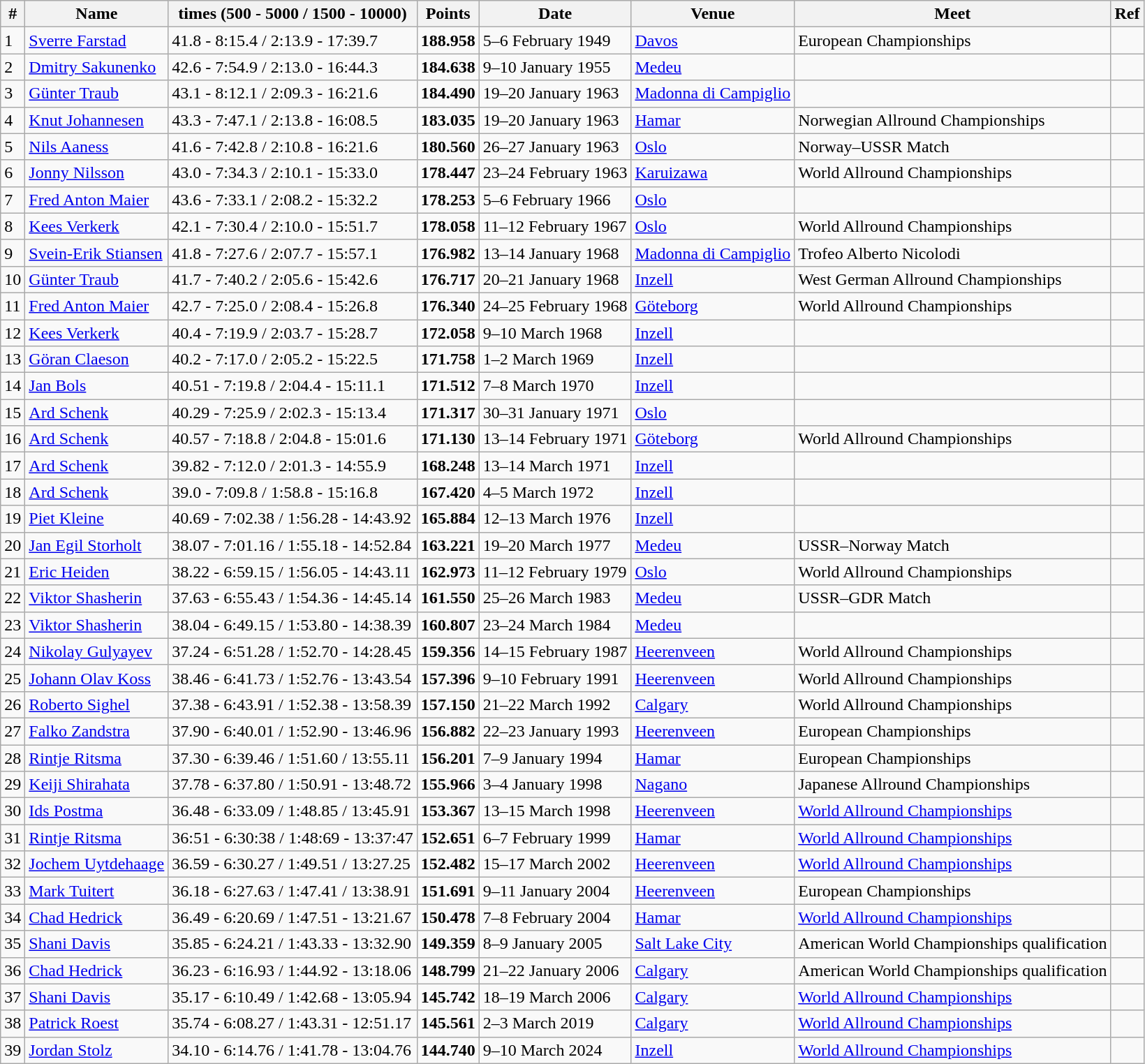<table class="wikitable">
<tr>
<th>#</th>
<th>Name</th>
<th>times (500 - 5000 / 1500 - 10000)</th>
<th>Points</th>
<th>Date</th>
<th>Venue</th>
<th>Meet</th>
<th>Ref</th>
</tr>
<tr>
<td>1</td>
<td> <a href='#'>Sverre Farstad</a></td>
<td>41.8 - 8:15.4 / 2:13.9 - 17:39.7</td>
<td><strong>188.958</strong></td>
<td>5–6 February 1949</td>
<td> <a href='#'>Davos</a></td>
<td>European Championships</td>
<td></td>
</tr>
<tr>
<td>2</td>
<td> <a href='#'>Dmitry Sakunenko</a></td>
<td>42.6 - 7:54.9 / 2:13.0 - 16:44.3</td>
<td><strong>184.638</strong></td>
<td>9–10 January 1955</td>
<td> <a href='#'>Medeu</a></td>
<td></td>
<td></td>
</tr>
<tr>
<td>3</td>
<td> <a href='#'>Günter Traub</a></td>
<td>43.1 - 8:12.1 / 2:09.3 - 16:21.6</td>
<td><strong>184.490</strong></td>
<td>19–20 January 1963</td>
<td> <a href='#'>Madonna di Campiglio</a></td>
<td></td>
<td></td>
</tr>
<tr>
<td>4</td>
<td> <a href='#'>Knut Johannesen</a></td>
<td>43.3 - 7:47.1 / 2:13.8 - 16:08.5</td>
<td><strong>183.035</strong></td>
<td>19–20 January 1963</td>
<td> <a href='#'>Hamar</a></td>
<td>Norwegian Allround Championships</td>
<td></td>
</tr>
<tr>
<td>5</td>
<td> <a href='#'>Nils Aaness</a></td>
<td>41.6 - 7:42.8 / 2:10.8 - 16:21.6</td>
<td><strong>180.560</strong></td>
<td>26–27 January 1963</td>
<td> <a href='#'>Oslo</a></td>
<td>Norway–USSR Match</td>
<td></td>
</tr>
<tr>
<td>6</td>
<td> <a href='#'>Jonny Nilsson</a></td>
<td>43.0 - 7:34.3 / 2:10.1 - 15:33.0</td>
<td><strong>178.447</strong></td>
<td>23–24 February 1963</td>
<td> <a href='#'>Karuizawa</a></td>
<td>World Allround Championships</td>
<td></td>
</tr>
<tr>
<td>7</td>
<td> <a href='#'>Fred Anton Maier</a></td>
<td>43.6 - 7:33.1 / 2:08.2 - 15:32.2</td>
<td><strong>178.253</strong></td>
<td>5–6 February 1966</td>
<td> <a href='#'>Oslo</a></td>
<td></td>
<td></td>
</tr>
<tr>
<td>8</td>
<td> <a href='#'>Kees Verkerk</a></td>
<td>42.1 - 7:30.4 / 2:10.0 - 15:51.7</td>
<td><strong>178.058</strong></td>
<td>11–12 February 1967</td>
<td> <a href='#'>Oslo</a></td>
<td>World Allround Championships</td>
<td></td>
</tr>
<tr>
<td>9</td>
<td> <a href='#'>Svein-Erik Stiansen</a></td>
<td>41.8 - 7:27.6 / 2:07.7 - 15:57.1</td>
<td><strong>176.982</strong></td>
<td>13–14 January 1968</td>
<td> <a href='#'>Madonna di Campiglio</a></td>
<td>Trofeo Alberto Nicolodi</td>
<td></td>
</tr>
<tr>
<td>10</td>
<td> <a href='#'>Günter Traub</a></td>
<td>41.7 - 7:40.2 / 2:05.6 - 15:42.6</td>
<td><strong>176.717</strong></td>
<td>20–21 January 1968</td>
<td> <a href='#'>Inzell</a></td>
<td>West German Allround Championships</td>
<td></td>
</tr>
<tr>
<td>11</td>
<td> <a href='#'>Fred Anton Maier</a></td>
<td>42.7 - 7:25.0 / 2:08.4 - 15:26.8</td>
<td><strong>176.340</strong></td>
<td>24–25 February 1968</td>
<td> <a href='#'>Göteborg</a></td>
<td>World Allround Championships</td>
<td></td>
</tr>
<tr>
<td>12</td>
<td> <a href='#'>Kees Verkerk</a></td>
<td>40.4 - 7:19.9 / 2:03.7 - 15:28.7</td>
<td><strong>172.058</strong></td>
<td>9–10 March 1968</td>
<td> <a href='#'>Inzell</a></td>
<td></td>
<td></td>
</tr>
<tr>
<td>13</td>
<td> <a href='#'>Göran Claeson</a></td>
<td>40.2 - 7:17.0 / 2:05.2 - 15:22.5</td>
<td><strong>171.758</strong></td>
<td>1–2 March 1969</td>
<td> <a href='#'>Inzell</a></td>
<td></td>
<td></td>
</tr>
<tr>
<td>14</td>
<td> <a href='#'>Jan Bols</a></td>
<td>40.51 - 7:19.8 / 2:04.4 - 15:11.1</td>
<td><strong>171.512</strong></td>
<td>7–8 March 1970</td>
<td> <a href='#'>Inzell</a></td>
<td></td>
<td></td>
</tr>
<tr>
<td>15</td>
<td> <a href='#'>Ard Schenk</a></td>
<td>40.29 - 7:25.9 / 2:02.3 - 15:13.4</td>
<td><strong>171.317</strong></td>
<td>30–31 January 1971</td>
<td> <a href='#'>Oslo</a></td>
<td></td>
<td></td>
</tr>
<tr>
<td>16</td>
<td> <a href='#'>Ard Schenk</a></td>
<td>40.57 - 7:18.8 / 2:04.8 - 15:01.6</td>
<td><strong>171.130</strong></td>
<td>13–14 February 1971</td>
<td> <a href='#'>Göteborg</a></td>
<td>World Allround Championships</td>
<td></td>
</tr>
<tr>
<td>17</td>
<td> <a href='#'>Ard Schenk</a></td>
<td>39.82 - 7:12.0 / 2:01.3 - 14:55.9</td>
<td><strong>168.248</strong></td>
<td>13–14 March 1971</td>
<td> <a href='#'>Inzell</a></td>
<td></td>
<td></td>
</tr>
<tr>
<td>18</td>
<td> <a href='#'>Ard Schenk</a></td>
<td>39.0 - 7:09.8 / 1:58.8 - 15:16.8</td>
<td><strong>167.420</strong></td>
<td>4–5 March 1972</td>
<td> <a href='#'>Inzell</a></td>
<td></td>
<td></td>
</tr>
<tr>
<td>19</td>
<td> <a href='#'>Piet Kleine</a></td>
<td>40.69 - 7:02.38 / 1:56.28 - 14:43.92</td>
<td><strong>165.884</strong></td>
<td>12–13 March 1976</td>
<td> <a href='#'>Inzell</a></td>
<td></td>
<td></td>
</tr>
<tr>
<td>20</td>
<td> <a href='#'>Jan Egil Storholt</a></td>
<td>38.07 - 7:01.16 / 1:55.18 - 14:52.84</td>
<td><strong>163.221</strong></td>
<td>19–20 March 1977</td>
<td> <a href='#'>Medeu</a></td>
<td>USSR–Norway Match</td>
<td></td>
</tr>
<tr>
<td>21</td>
<td> <a href='#'>Eric Heiden</a></td>
<td>38.22 - 6:59.15 / 1:56.05 - 14:43.11</td>
<td><strong>162.973</strong></td>
<td>11–12 February 1979</td>
<td> <a href='#'>Oslo</a></td>
<td>World Allround Championships</td>
<td></td>
</tr>
<tr>
<td>22</td>
<td> <a href='#'>Viktor Shasherin</a></td>
<td>37.63 - 6:55.43 / 1:54.36 - 14:45.14</td>
<td><strong>161.550</strong></td>
<td>25–26 March 1983</td>
<td> <a href='#'>Medeu</a></td>
<td>USSR–GDR Match</td>
<td></td>
</tr>
<tr>
<td>23</td>
<td> <a href='#'>Viktor Shasherin</a></td>
<td>38.04 - 6:49.15 / 1:53.80 - 14:38.39</td>
<td><strong>160.807</strong></td>
<td>23–24 March 1984</td>
<td> <a href='#'>Medeu</a></td>
<td></td>
<td></td>
</tr>
<tr>
<td>24</td>
<td> <a href='#'>Nikolay Gulyayev</a></td>
<td>37.24 - 6:51.28 / 1:52.70 - 14:28.45</td>
<td><strong>159.356</strong></td>
<td>14–15 February 1987</td>
<td> <a href='#'>Heerenveen</a></td>
<td>World Allround Championships</td>
<td></td>
</tr>
<tr>
<td>25</td>
<td> <a href='#'>Johann Olav Koss</a></td>
<td>38.46 - 6:41.73 / 1:52.76 - 13:43.54</td>
<td><strong>157.396</strong></td>
<td>9–10 February 1991</td>
<td> <a href='#'>Heerenveen</a></td>
<td>World Allround Championships</td>
<td></td>
</tr>
<tr>
<td>26</td>
<td> <a href='#'>Roberto Sighel</a></td>
<td>37.38 - 6:43.91 / 1:52.38 - 13:58.39</td>
<td><strong>157.150</strong></td>
<td>21–22 March 1992</td>
<td> <a href='#'>Calgary</a></td>
<td>World Allround Championships</td>
<td></td>
</tr>
<tr>
<td>27</td>
<td> <a href='#'>Falko Zandstra</a></td>
<td>37.90 - 6:40.01 / 1:52.90 - 13:46.96</td>
<td><strong>156.882</strong></td>
<td>22–23 January 1993</td>
<td> <a href='#'>Heerenveen</a></td>
<td>European Championships</td>
<td></td>
</tr>
<tr>
<td>28</td>
<td> <a href='#'>Rintje Ritsma</a></td>
<td>37.30 - 6:39.46 / 1:51.60 / 13:55.11</td>
<td><strong>156.201</strong></td>
<td>7–9 January 1994</td>
<td> <a href='#'>Hamar</a></td>
<td>European Championships</td>
<td></td>
</tr>
<tr>
<td>29</td>
<td> <a href='#'>Keiji Shirahata</a></td>
<td>37.78 - 6:37.80 / 1:50.91 - 13:48.72</td>
<td><strong>155.966</strong></td>
<td>3–4 January 1998</td>
<td> <a href='#'>Nagano</a></td>
<td>Japanese Allround Championships</td>
<td></td>
</tr>
<tr>
<td>30</td>
<td> <a href='#'>Ids Postma</a></td>
<td>36.48 - 6:33.09 / 1:48.85 / 13:45.91</td>
<td><strong>153.367</strong></td>
<td>13–15 March 1998</td>
<td> <a href='#'>Heerenveen</a></td>
<td><a href='#'>World Allround Championships</a></td>
<td></td>
</tr>
<tr>
<td>31</td>
<td> <a href='#'>Rintje Ritsma</a></td>
<td>36:51 - 6:30:38 / 1:48:69 - 13:37:47</td>
<td><strong>152.651</strong></td>
<td>6–7 February 1999</td>
<td> <a href='#'>Hamar</a></td>
<td><a href='#'>World Allround Championships</a></td>
<td></td>
</tr>
<tr>
<td>32</td>
<td> <a href='#'>Jochem Uytdehaage</a></td>
<td>36.59 - 6:30.27 / 1:49.51 / 13:27.25</td>
<td><strong>152.482</strong></td>
<td>15–17 March 2002</td>
<td> <a href='#'>Heerenveen</a></td>
<td><a href='#'>World Allround Championships</a></td>
<td></td>
</tr>
<tr>
<td>33</td>
<td> <a href='#'>Mark Tuitert</a></td>
<td>36.18 - 6:27.63 / 1:47.41 / 13:38.91</td>
<td><strong>151.691</strong></td>
<td>9–11 January 2004</td>
<td> <a href='#'>Heerenveen</a></td>
<td>European Championships</td>
<td></td>
</tr>
<tr>
<td>34</td>
<td> <a href='#'>Chad Hedrick</a></td>
<td>36.49 - 6:20.69 / 1:47.51 - 13:21.67</td>
<td><strong>150.478</strong></td>
<td>7–8 February 2004</td>
<td> <a href='#'>Hamar</a></td>
<td><a href='#'>World Allround Championships</a></td>
<td></td>
</tr>
<tr>
<td>35</td>
<td> <a href='#'>Shani Davis</a></td>
<td>35.85 - 6:24.21 / 1:43.33 - 13:32.90</td>
<td><strong>149.359</strong></td>
<td>8–9 January 2005</td>
<td> <a href='#'>Salt Lake City</a></td>
<td>American World Championships qualification</td>
<td></td>
</tr>
<tr>
<td>36</td>
<td> <a href='#'>Chad Hedrick</a></td>
<td>36.23 - 6:16.93 / 1:44.92 - 13:18.06</td>
<td><strong>148.799</strong></td>
<td>21–22 January 2006</td>
<td> <a href='#'>Calgary</a></td>
<td>American World Championships qualification</td>
<td></td>
</tr>
<tr>
<td>37</td>
<td> <a href='#'>Shani Davis</a></td>
<td>35.17 - 6:10.49 / 1:42.68 - 13:05.94</td>
<td><strong>145.742</strong></td>
<td>18–19 March 2006</td>
<td> <a href='#'>Calgary</a></td>
<td><a href='#'>World Allround Championships</a></td>
<td></td>
</tr>
<tr>
<td>38</td>
<td> <a href='#'>Patrick Roest</a></td>
<td>35.74 - 6:08.27 / 1:43.31 - 12:51.17</td>
<td><strong>145.561</strong></td>
<td>2–3 March 2019</td>
<td> <a href='#'>Calgary</a></td>
<td><a href='#'>World Allround Championships</a></td>
<td></td>
</tr>
<tr>
<td>39</td>
<td> <a href='#'>Jordan Stolz</a></td>
<td>34.10 - 6:14.76 / 1:41.78 - 13:04.76</td>
<td><strong>144.740</strong></td>
<td>9–10 March 2024</td>
<td> <a href='#'>Inzell</a></td>
<td><a href='#'>World Allround Championships</a></td>
<td></td>
</tr>
</table>
